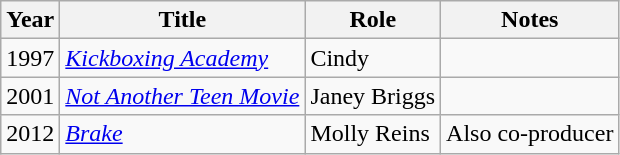<table class="wikitable">
<tr>
<th>Year</th>
<th>Title</th>
<th>Role</th>
<th>Notes</th>
</tr>
<tr>
<td>1997</td>
<td><em><a href='#'>Kickboxing Academy</a></em></td>
<td>Cindy</td>
<td></td>
</tr>
<tr>
<td>2001</td>
<td><em><a href='#'>Not Another Teen Movie</a></em></td>
<td>Janey Briggs</td>
<td></td>
</tr>
<tr>
<td>2012</td>
<td><em><a href='#'>Brake</a></em></td>
<td>Molly Reins</td>
<td>Also co-producer</td>
</tr>
</table>
